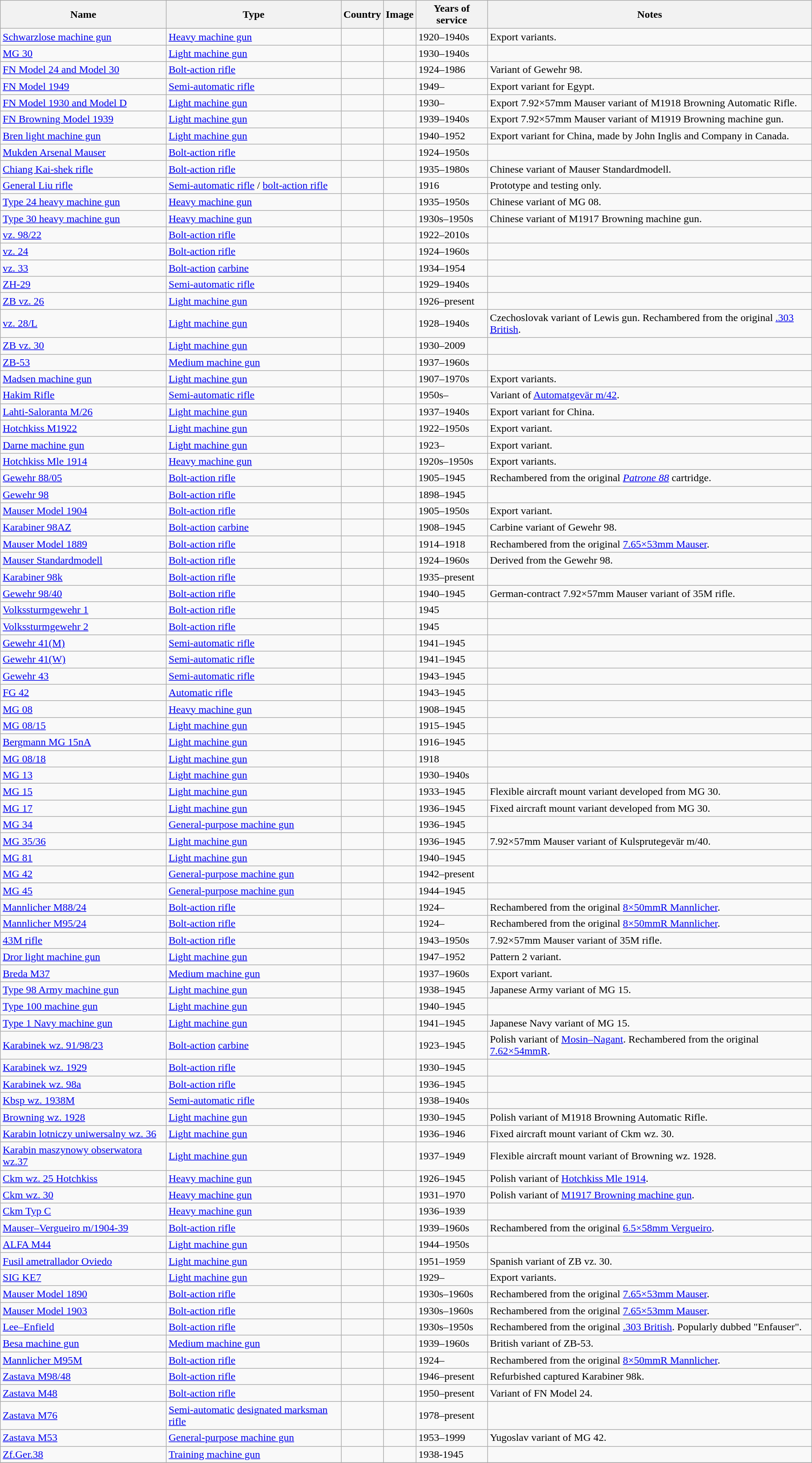<table class="wikitable sortable">
<tr>
<th>Name</th>
<th>Type</th>
<th>Country</th>
<th>Image</th>
<th>Years of service</th>
<th>Notes</th>
</tr>
<tr>
<td><a href='#'>Schwarzlose machine gun</a></td>
<td><a href='#'>Heavy machine gun</a></td>
<td></td>
<td></td>
<td>1920–1940s</td>
<td>Export variants.</td>
</tr>
<tr>
<td><a href='#'>MG 30</a></td>
<td><a href='#'>Light machine gun</a></td>
<td><br></td>
<td></td>
<td>1930–1940s</td>
<td></td>
</tr>
<tr>
<td><a href='#'>FN Model 24 and Model 30</a></td>
<td><a href='#'>Bolt-action rifle</a></td>
<td></td>
<td></td>
<td>1924–1986</td>
<td>Variant of Gewehr 98.</td>
</tr>
<tr>
<td><a href='#'>FN Model 1949</a></td>
<td><a href='#'>Semi-automatic rifle</a></td>
<td></td>
<td></td>
<td>1949–</td>
<td>Export variant for Egypt.</td>
</tr>
<tr>
<td><a href='#'>FN Model 1930 and Model D</a></td>
<td><a href='#'>Light machine gun</a></td>
<td></td>
<td></td>
<td>1930–</td>
<td>Export 7.92×57mm Mauser variant of M1918 Browning Automatic Rifle.</td>
</tr>
<tr>
<td><a href='#'>FN Browning Model 1939</a></td>
<td><a href='#'>Light machine gun</a></td>
<td></td>
<td></td>
<td>1939–1940s</td>
<td>Export 7.92×57mm Mauser variant of M1919 Browning machine gun.</td>
</tr>
<tr>
<td><a href='#'>Bren light machine gun</a></td>
<td><a href='#'>Light machine gun</a></td>
<td></td>
<td></td>
<td>1940–1952</td>
<td>Export variant for China, made by John Inglis and Company in Canada.</td>
</tr>
<tr>
<td><a href='#'>Mukden Arsenal Mauser</a></td>
<td><a href='#'>Bolt-action rifle</a></td>
<td><br></td>
<td></td>
<td>1924–1950s</td>
<td></td>
</tr>
<tr>
<td><a href='#'>Chiang Kai-shek rifle</a></td>
<td><a href='#'>Bolt-action rifle</a></td>
<td></td>
<td></td>
<td>1935–1980s</td>
<td>Chinese variant of Mauser Standardmodell.</td>
</tr>
<tr>
<td><a href='#'>General Liu rifle</a></td>
<td><a href='#'>Semi-automatic rifle</a> / <a href='#'>bolt-action rifle</a></td>
<td></td>
<td></td>
<td>1916</td>
<td>Prototype and testing only.</td>
</tr>
<tr>
<td><a href='#'>Type 24 heavy machine gun</a></td>
<td><a href='#'>Heavy machine gun</a></td>
<td></td>
<td></td>
<td>1935–1950s</td>
<td>Chinese variant of MG 08.</td>
</tr>
<tr>
<td><a href='#'>Type 30 heavy machine gun</a></td>
<td><a href='#'>Heavy machine gun</a></td>
<td></td>
<td></td>
<td>1930s–1950s</td>
<td>Chinese variant of M1917 Browning machine gun.</td>
</tr>
<tr>
<td><a href='#'>vz. 98/22</a></td>
<td><a href='#'>Bolt-action rifle</a></td>
<td></td>
<td></td>
<td>1922–2010s</td>
<td></td>
</tr>
<tr>
<td><a href='#'>vz. 24</a></td>
<td><a href='#'>Bolt-action rifle</a></td>
<td></td>
<td></td>
<td>1924–1960s</td>
<td></td>
</tr>
<tr>
<td><a href='#'>vz. 33</a></td>
<td><a href='#'>Bolt-action</a> <a href='#'>carbine</a></td>
<td></td>
<td></td>
<td>1934–1954</td>
<td></td>
</tr>
<tr>
<td><a href='#'>ZH-29</a></td>
<td><a href='#'>Semi-automatic rifle</a></td>
<td></td>
<td></td>
<td>1929–1940s</td>
<td></td>
</tr>
<tr>
<td><a href='#'>ZB vz. 26</a></td>
<td><a href='#'>Light machine gun</a></td>
<td></td>
<td></td>
<td>1926–present</td>
<td></td>
</tr>
<tr>
<td><a href='#'>vz. 28/L</a></td>
<td><a href='#'>Light machine gun</a></td>
<td></td>
<td></td>
<td>1928–1940s</td>
<td>Czechoslovak variant of Lewis gun. Rechambered from the original <a href='#'>.303 British</a>.</td>
</tr>
<tr>
<td><a href='#'>ZB vz. 30</a></td>
<td><a href='#'>Light machine gun</a></td>
<td></td>
<td></td>
<td>1930–2009</td>
<td></td>
</tr>
<tr>
<td><a href='#'>ZB-53</a></td>
<td><a href='#'>Medium machine gun</a></td>
<td></td>
<td></td>
<td>1937–1960s</td>
<td></td>
</tr>
<tr>
<td><a href='#'>Madsen machine gun</a></td>
<td><a href='#'>Light machine gun</a></td>
<td></td>
<td></td>
<td>1907–1970s</td>
<td>Export variants.</td>
</tr>
<tr>
<td><a href='#'>Hakim Rifle</a></td>
<td><a href='#'>Semi-automatic rifle</a></td>
<td></td>
<td></td>
<td>1950s–</td>
<td>Variant of <a href='#'>Automatgevär m/42</a>.</td>
</tr>
<tr>
<td><a href='#'>Lahti-Saloranta M/26</a></td>
<td><a href='#'>Light machine gun</a></td>
<td></td>
<td></td>
<td>1937–1940s</td>
<td>Export variant for China.</td>
</tr>
<tr>
<td><a href='#'>Hotchkiss M1922</a></td>
<td><a href='#'>Light machine gun</a></td>
<td></td>
<td></td>
<td>1922–1950s</td>
<td>Export variant.</td>
</tr>
<tr>
<td><a href='#'>Darne machine gun</a></td>
<td><a href='#'>Light machine gun</a></td>
<td></td>
<td></td>
<td>1923–</td>
<td>Export variant.</td>
</tr>
<tr>
<td><a href='#'>Hotchkiss Mle 1914</a></td>
<td><a href='#'>Heavy machine gun</a></td>
<td></td>
<td></td>
<td>1920s–1950s</td>
<td>Export variants.</td>
</tr>
<tr>
<td><a href='#'>Gewehr 88/05</a></td>
<td><a href='#'>Bolt-action rifle</a></td>
<td></td>
<td></td>
<td>1905–1945</td>
<td>Rechambered from the original <em><a href='#'>Patrone 88</a></em> cartridge.</td>
</tr>
<tr>
<td><a href='#'>Gewehr 98</a></td>
<td><a href='#'>Bolt-action rifle</a></td>
<td></td>
<td></td>
<td>1898–1945</td>
<td></td>
</tr>
<tr>
<td><a href='#'>Mauser Model 1904</a></td>
<td><a href='#'>Bolt-action rifle</a></td>
<td></td>
<td></td>
<td>1905–1950s</td>
<td>Export variant.</td>
</tr>
<tr>
<td><a href='#'>Karabiner 98AZ</a></td>
<td><a href='#'>Bolt-action</a> <a href='#'>carbine</a></td>
<td></td>
<td></td>
<td>1908–1945</td>
<td>Carbine variant of Gewehr 98.</td>
</tr>
<tr>
<td><a href='#'>Mauser Model 1889</a></td>
<td><a href='#'>Bolt-action rifle</a></td>
<td></td>
<td></td>
<td>1914–1918</td>
<td>Rechambered from the original <a href='#'>7.65×53mm Mauser</a>.</td>
</tr>
<tr>
<td><a href='#'>Mauser Standardmodell</a></td>
<td><a href='#'>Bolt-action rifle</a></td>
<td></td>
<td></td>
<td>1924–1960s</td>
<td>Derived from the Gewehr 98.</td>
</tr>
<tr>
<td><a href='#'>Karabiner 98k</a></td>
<td><a href='#'>Bolt-action rifle</a></td>
<td></td>
<td></td>
<td>1935–present</td>
<td></td>
</tr>
<tr>
<td><a href='#'>Gewehr 98/40</a></td>
<td><a href='#'>Bolt-action rifle</a></td>
<td></td>
<td></td>
<td>1940–1945</td>
<td>German-contract 7.92×57mm Mauser variant of 35M rifle.</td>
</tr>
<tr>
<td><a href='#'>Volkssturmgewehr 1</a></td>
<td><a href='#'>Bolt-action rifle</a></td>
<td></td>
<td></td>
<td>1945</td>
<td></td>
</tr>
<tr>
<td><a href='#'>Volkssturmgewehr 2</a></td>
<td><a href='#'>Bolt-action rifle</a></td>
<td></td>
<td></td>
<td>1945</td>
<td></td>
</tr>
<tr>
<td><a href='#'>Gewehr 41(M)</a></td>
<td><a href='#'>Semi-automatic rifle</a></td>
<td></td>
<td></td>
<td>1941–1945</td>
<td></td>
</tr>
<tr>
<td><a href='#'>Gewehr 41(W)</a></td>
<td><a href='#'>Semi-automatic rifle</a></td>
<td></td>
<td></td>
<td>1941–1945</td>
<td></td>
</tr>
<tr>
<td><a href='#'>Gewehr 43</a></td>
<td><a href='#'>Semi-automatic rifle</a></td>
<td></td>
<td></td>
<td>1943–1945</td>
<td></td>
</tr>
<tr>
<td><a href='#'>FG 42</a></td>
<td><a href='#'>Automatic rifle</a></td>
<td></td>
<td></td>
<td>1943–1945</td>
<td></td>
</tr>
<tr>
<td><a href='#'>MG 08</a></td>
<td><a href='#'>Heavy machine gun</a></td>
<td></td>
<td></td>
<td>1908–1945</td>
<td></td>
</tr>
<tr>
<td><a href='#'>MG 08/15</a></td>
<td><a href='#'>Light machine gun</a></td>
<td></td>
<td></td>
<td>1915–1945</td>
<td></td>
</tr>
<tr>
<td><a href='#'>Bergmann MG 15nA</a></td>
<td><a href='#'>Light machine gun</a></td>
<td></td>
<td></td>
<td>1916–1945</td>
<td></td>
</tr>
<tr>
<td><a href='#'>MG 08/18</a></td>
<td><a href='#'>Light machine gun</a></td>
<td></td>
<td></td>
<td>1918</td>
<td></td>
</tr>
<tr>
<td><a href='#'>MG 13</a></td>
<td><a href='#'>Light machine gun</a></td>
<td></td>
<td></td>
<td>1930–1940s</td>
<td></td>
</tr>
<tr>
<td><a href='#'>MG 15</a></td>
<td><a href='#'>Light machine gun</a></td>
<td></td>
<td></td>
<td>1933–1945</td>
<td>Flexible aircraft mount variant developed from MG 30.</td>
</tr>
<tr>
<td><a href='#'>MG 17</a></td>
<td><a href='#'>Light machine gun</a></td>
<td></td>
<td></td>
<td>1936–1945</td>
<td>Fixed aircraft mount variant developed from MG 30.</td>
</tr>
<tr>
<td><a href='#'>MG 34</a></td>
<td><a href='#'>General-purpose machine gun</a></td>
<td></td>
<td></td>
<td>1936–1945</td>
<td></td>
</tr>
<tr>
<td><a href='#'>MG 35/36</a></td>
<td><a href='#'>Light machine gun</a></td>
<td></td>
<td></td>
<td>1936–1945</td>
<td>7.92×57mm Mauser variant of Kulsprutegevär m/40.</td>
</tr>
<tr>
<td><a href='#'>MG 81</a></td>
<td><a href='#'>Light machine gun</a></td>
<td></td>
<td></td>
<td>1940–1945</td>
<td></td>
</tr>
<tr>
<td><a href='#'>MG 42</a></td>
<td><a href='#'>General-purpose machine gun</a></td>
<td></td>
<td></td>
<td>1942–present</td>
<td></td>
</tr>
<tr>
<td><a href='#'>MG 45</a></td>
<td><a href='#'>General-purpose machine gun</a></td>
<td></td>
<td></td>
<td>1944–1945</td>
<td></td>
</tr>
<tr>
<td><a href='#'>Mannlicher M88/24</a></td>
<td><a href='#'>Bolt-action rifle</a></td>
<td></td>
<td></td>
<td>1924–</td>
<td>Rechambered from the original <a href='#'>8×50mmR Mannlicher</a>.</td>
</tr>
<tr>
<td><a href='#'>Mannlicher M95/24</a></td>
<td><a href='#'>Bolt-action rifle</a></td>
<td></td>
<td></td>
<td>1924–</td>
<td>Rechambered from the original <a href='#'>8×50mmR Mannlicher</a>.</td>
</tr>
<tr>
<td><a href='#'>43M rifle</a></td>
<td><a href='#'>Bolt-action rifle</a></td>
<td></td>
<td></td>
<td>1943–1950s</td>
<td>7.92×57mm Mauser variant of 35M rifle.</td>
</tr>
<tr>
<td><a href='#'>Dror light machine gun</a></td>
<td><a href='#'>Light machine gun</a></td>
<td></td>
<td></td>
<td>1947–1952</td>
<td>Pattern 2 variant.</td>
</tr>
<tr>
<td><a href='#'>Breda M37</a></td>
<td><a href='#'>Medium machine gun</a></td>
<td></td>
<td></td>
<td>1937–1960s</td>
<td>Export variant.</td>
</tr>
<tr>
<td><a href='#'>Type 98 Army machine gun</a></td>
<td><a href='#'>Light machine gun</a></td>
<td></td>
<td></td>
<td>1938–1945</td>
<td>Japanese Army variant of MG 15.</td>
</tr>
<tr>
<td><a href='#'>Type 100 machine gun</a></td>
<td><a href='#'>Light machine gun</a></td>
<td></td>
<td></td>
<td>1940–1945</td>
<td></td>
</tr>
<tr>
<td><a href='#'>Type 1 Navy machine gun</a></td>
<td><a href='#'>Light machine gun</a></td>
<td></td>
<td></td>
<td>1941–1945</td>
<td>Japanese Navy variant of MG 15.</td>
</tr>
<tr>
<td><a href='#'>Karabinek wz. 91/98/23</a></td>
<td><a href='#'>Bolt-action</a> <a href='#'>carbine</a></td>
<td></td>
<td></td>
<td>1923–1945</td>
<td>Polish variant of <a href='#'>Mosin–Nagant</a>. Rechambered from the original <a href='#'>7.62×54mmR</a>.</td>
</tr>
<tr>
<td><a href='#'>Karabinek wz. 1929</a></td>
<td><a href='#'>Bolt-action rifle</a></td>
<td></td>
<td></td>
<td>1930–1945</td>
<td></td>
</tr>
<tr>
<td><a href='#'>Karabinek wz. 98a</a></td>
<td><a href='#'>Bolt-action rifle</a></td>
<td></td>
<td></td>
<td>1936–1945</td>
<td></td>
</tr>
<tr>
<td><a href='#'>Kbsp wz. 1938M</a></td>
<td><a href='#'>Semi-automatic rifle</a></td>
<td></td>
<td></td>
<td>1938–1940s</td>
<td></td>
</tr>
<tr>
<td><a href='#'>Browning wz. 1928</a></td>
<td><a href='#'>Light machine gun</a></td>
<td></td>
<td></td>
<td>1930–1945</td>
<td>Polish variant of M1918 Browning Automatic Rifle.</td>
</tr>
<tr>
<td><a href='#'>Karabin lotniczy uniwersalny wz. 36</a></td>
<td><a href='#'>Light machine gun</a></td>
<td></td>
<td></td>
<td>1936–1946</td>
<td>Fixed aircraft mount variant of Ckm wz. 30.</td>
</tr>
<tr>
<td><a href='#'>Karabin maszynowy obserwatora wz.37</a></td>
<td><a href='#'>Light machine gun</a></td>
<td></td>
<td></td>
<td>1937–1949</td>
<td>Flexible aircraft mount variant of Browning wz. 1928.</td>
</tr>
<tr>
<td><a href='#'>Ckm wz. 25 Hotchkiss</a></td>
<td><a href='#'>Heavy machine gun</a></td>
<td></td>
<td></td>
<td>1926–1945</td>
<td>Polish variant of <a href='#'>Hotchkiss Mle 1914</a>.</td>
</tr>
<tr>
<td><a href='#'>Ckm wz. 30</a></td>
<td><a href='#'>Heavy machine gun</a></td>
<td></td>
<td></td>
<td>1931–1970</td>
<td>Polish variant of <a href='#'>M1917 Browning machine gun</a>.</td>
</tr>
<tr>
<td><a href='#'>Ckm Typ C</a></td>
<td><a href='#'>Heavy machine gun</a></td>
<td></td>
<td></td>
<td>1936–1939</td>
<td></td>
</tr>
<tr>
<td><a href='#'>Mauser–Vergueiro m/1904-39</a></td>
<td><a href='#'>Bolt-action rifle</a></td>
<td></td>
<td></td>
<td>1939–1960s</td>
<td>Rechambered from the original <a href='#'>6.5×58mm Vergueiro</a>.</td>
</tr>
<tr>
<td><a href='#'>ALFA M44</a></td>
<td><a href='#'>Light machine gun</a></td>
<td></td>
<td></td>
<td>1944–1950s</td>
<td></td>
</tr>
<tr>
<td><a href='#'>Fusil ametrallador Oviedo</a></td>
<td><a href='#'>Light machine gun</a></td>
<td></td>
<td></td>
<td>1951–1959</td>
<td>Spanish variant of ZB vz. 30.</td>
</tr>
<tr>
<td><a href='#'>SIG KE7</a></td>
<td><a href='#'>Light machine gun</a></td>
<td></td>
<td></td>
<td>1929–</td>
<td>Export variants.</td>
</tr>
<tr>
<td><a href='#'>Mauser Model 1890</a></td>
<td><a href='#'>Bolt-action rifle</a></td>
<td></td>
<td></td>
<td>1930s–1960s</td>
<td>Rechambered from the original <a href='#'>7.65×53mm Mauser</a>.</td>
</tr>
<tr>
<td><a href='#'>Mauser Model 1903</a></td>
<td><a href='#'>Bolt-action rifle</a></td>
<td></td>
<td></td>
<td>1930s–1960s</td>
<td>Rechambered from the original <a href='#'>7.65×53mm Mauser</a>.</td>
</tr>
<tr>
<td><a href='#'>Lee–Enfield</a></td>
<td><a href='#'>Bolt-action rifle</a></td>
<td></td>
<td></td>
<td>1930s–1950s</td>
<td>Rechambered from the original <a href='#'>.303 British</a>. Popularly dubbed "Enfauser".</td>
</tr>
<tr>
<td><a href='#'>Besa machine gun</a></td>
<td><a href='#'>Medium machine gun</a></td>
<td></td>
<td></td>
<td>1939–1960s</td>
<td>British variant of ZB-53.</td>
</tr>
<tr>
<td><a href='#'>Mannlicher M95M</a></td>
<td><a href='#'>Bolt-action rifle</a></td>
<td></td>
<td></td>
<td>1924–</td>
<td>Rechambered from the original <a href='#'>8×50mmR Mannlicher</a>.</td>
</tr>
<tr>
<td><a href='#'>Zastava M98/48</a></td>
<td><a href='#'>Bolt-action rifle</a></td>
<td></td>
<td></td>
<td>1946–present</td>
<td>Refurbished captured Karabiner 98k.</td>
</tr>
<tr>
<td><a href='#'>Zastava M48</a></td>
<td><a href='#'>Bolt-action rifle</a></td>
<td></td>
<td></td>
<td>1950–present</td>
<td>Variant of FN Model 24.</td>
</tr>
<tr>
<td><a href='#'>Zastava M76</a></td>
<td><a href='#'>Semi-automatic</a> <a href='#'>designated marksman rifle</a></td>
<td></td>
<td></td>
<td>1978–present</td>
<td></td>
</tr>
<tr>
<td><a href='#'>Zastava M53</a></td>
<td><a href='#'>General-purpose machine gun</a></td>
<td></td>
<td></td>
<td>1953–1999</td>
<td>Yugoslav variant of MG 42.</td>
</tr>
<tr>
<td><a href='#'>Zf.Ger.38</a></td>
<td><a href='#'>Training machine gun</a></td>
<td></td>
<td></td>
<td>1938-1945</td>
<td></td>
</tr>
<tr>
</tr>
</table>
